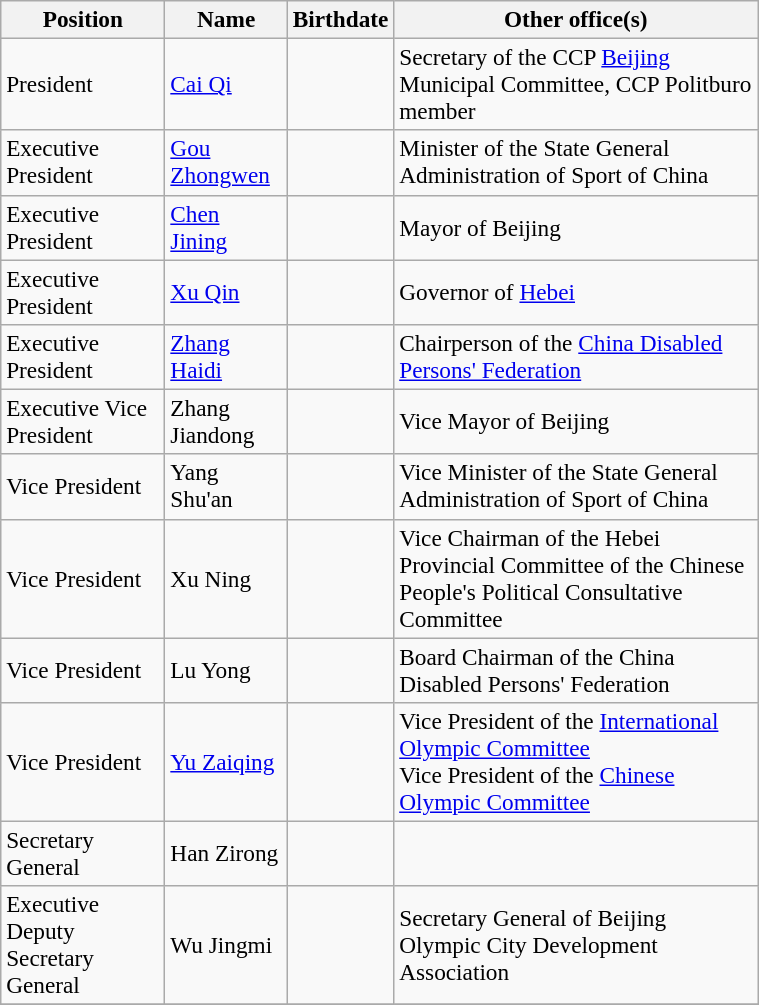<table class="wikitable" style="text-align: left; font-size:97%" width=40%>
<tr>
<th>Position</th>
<th>Name</th>
<th>Birthdate</th>
<th>Other office(s)</th>
</tr>
<tr>
<td>President</td>
<td><a href='#'>Cai Qi</a></td>
<td></td>
<td>Secretary of the CCP <a href='#'>Beijing</a> Municipal Committee, CCP Politburo member</td>
</tr>
<tr>
<td>Executive President</td>
<td><a href='#'>Gou Zhongwen</a></td>
<td></td>
<td>Minister of the State General Administration of Sport of China</td>
</tr>
<tr>
<td>Executive President</td>
<td><a href='#'>Chen Jining</a></td>
<td></td>
<td>Mayor of Beijing</td>
</tr>
<tr>
<td>Executive President</td>
<td><a href='#'>Xu Qin</a></td>
<td></td>
<td>Governor of <a href='#'>Hebei</a></td>
</tr>
<tr>
<td>Executive President</td>
<td><a href='#'>Zhang Haidi</a></td>
<td></td>
<td>Chairperson of the <a href='#'>China Disabled Persons' Federation</a></td>
</tr>
<tr>
<td>Executive Vice President</td>
<td>Zhang Jiandong</td>
<td></td>
<td>Vice Mayor of Beijing</td>
</tr>
<tr>
<td>Vice President</td>
<td>Yang Shu'an</td>
<td></td>
<td>Vice Minister of the State General Administration of Sport of China</td>
</tr>
<tr>
<td>Vice President</td>
<td>Xu Ning</td>
<td></td>
<td>Vice Chairman of the Hebei Provincial Committee of the Chinese People's Political Consultative Committee</td>
</tr>
<tr>
<td>Vice President</td>
<td>Lu Yong</td>
<td></td>
<td>Board Chairman of the China Disabled Persons' Federation</td>
</tr>
<tr>
<td>Vice President</td>
<td><a href='#'>Yu Zaiqing</a></td>
<td></td>
<td>Vice President of the <a href='#'>International Olympic Committee</a><br>Vice President of the <a href='#'>Chinese Olympic Committee</a></td>
</tr>
<tr>
<td>Secretary General</td>
<td>Han Zirong</td>
<td></td>
<td></td>
</tr>
<tr>
<td>Executive Deputy Secretary General</td>
<td>Wu Jingmi</td>
<td></td>
<td>Secretary General of Beijing Olympic City Development Association</td>
</tr>
<tr>
</tr>
</table>
